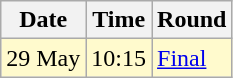<table class="wikitable">
<tr>
<th>Date</th>
<th>Time</th>
<th>Round</th>
</tr>
<tr style="background:lemonchiffon">
<td>29 May</td>
<td>10:15</td>
<td><a href='#'>Final</a></td>
</tr>
</table>
